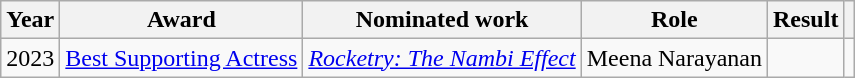<table class="wikitable">
<tr>
<th>Year</th>
<th>Award</th>
<th>Nominated work</th>
<th>Role</th>
<th>Result</th>
<th></th>
</tr>
<tr>
<td>2023</td>
<td><a href='#'>Best Supporting Actress</a></td>
<td><em><a href='#'>Rocketry: The Nambi Effect</a></em></td>
<td>Meena Narayanan</td>
<td></td>
<td></td>
</tr>
</table>
